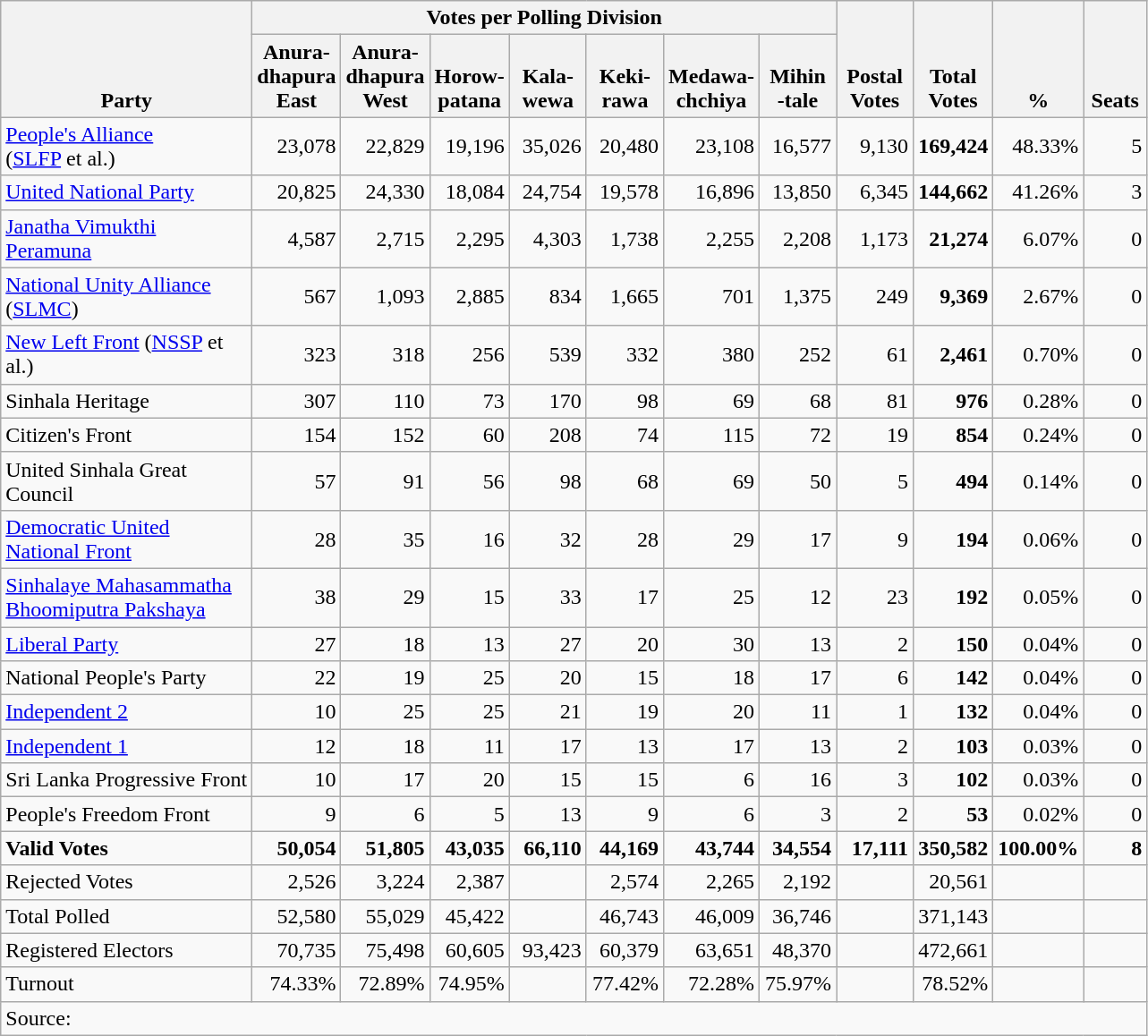<table class="wikitable" border="1" style="text-align:right;">
<tr>
<th align=left valign=bottom rowspan=2 width="180">Party</th>
<th colspan=7>Votes per Polling Division</th>
<th align=center valign=bottom rowspan=2 width="50">Postal<br>Votes</th>
<th align=center valign=bottom rowspan=2 width="50">Total Votes</th>
<th align=center valign=bottom rowspan=2 width="50">%</th>
<th align=center valign=bottom rowspan=2 width="40">Seats</th>
</tr>
<tr>
<th align=center valign=bottom width="50">Anura-<br>dhapura<br>East</th>
<th align=center valign=bottom width="50">Anura-<br>dhapura<br>West</th>
<th align=center valign=bottom width="50">Horow-<br>patana</th>
<th align=center valign=bottom width="50">Kala-<br>wewa</th>
<th align=center valign=bottom width="50">Keki-<br>rawa</th>
<th align=center valign=bottom width="50">Medawa-<br>chchiya</th>
<th align=center valign=bottom width="50">Mihin<br>-tale</th>
</tr>
<tr>
<td align=left><a href='#'>People's Alliance</a><br>(<a href='#'>SLFP</a> et al.)</td>
<td>23,078</td>
<td>22,829</td>
<td>19,196</td>
<td>35,026</td>
<td>20,480</td>
<td>23,108</td>
<td>16,577</td>
<td>9,130</td>
<td><strong>169,424</strong></td>
<td>48.33%</td>
<td>5</td>
</tr>
<tr>
<td align=left><a href='#'>United National Party</a></td>
<td>20,825</td>
<td>24,330</td>
<td>18,084</td>
<td>24,754</td>
<td>19,578</td>
<td>16,896</td>
<td>13,850</td>
<td>6,345</td>
<td><strong>144,662</strong></td>
<td>41.26%</td>
<td>3</td>
</tr>
<tr>
<td align=left><a href='#'>Janatha Vimukthi Peramuna</a></td>
<td>4,587</td>
<td>2,715</td>
<td>2,295</td>
<td>4,303</td>
<td>1,738</td>
<td>2,255</td>
<td>2,208</td>
<td>1,173</td>
<td><strong>21,274</strong></td>
<td>6.07%</td>
<td>0</td>
</tr>
<tr>
<td align=left><a href='#'>National Unity Alliance</a> (<a href='#'>SLMC</a>)</td>
<td>567</td>
<td>1,093</td>
<td>2,885</td>
<td>834</td>
<td>1,665</td>
<td>701</td>
<td>1,375</td>
<td>249</td>
<td><strong>9,369</strong></td>
<td>2.67%</td>
<td>0</td>
</tr>
<tr>
<td align=left><a href='#'>New Left Front</a> (<a href='#'>NSSP</a> et al.)</td>
<td>323</td>
<td>318</td>
<td>256</td>
<td>539</td>
<td>332</td>
<td>380</td>
<td>252</td>
<td>61</td>
<td><strong>2,461</strong></td>
<td>0.70%</td>
<td>0</td>
</tr>
<tr>
<td align=left>Sinhala Heritage</td>
<td>307</td>
<td>110</td>
<td>73</td>
<td>170</td>
<td>98</td>
<td>69</td>
<td>68</td>
<td>81</td>
<td><strong>976</strong></td>
<td>0.28%</td>
<td>0</td>
</tr>
<tr>
<td align=left>Citizen's Front</td>
<td>154</td>
<td>152</td>
<td>60</td>
<td>208</td>
<td>74</td>
<td>115</td>
<td>72</td>
<td>19</td>
<td><strong>854</strong></td>
<td>0.24%</td>
<td>0</td>
</tr>
<tr>
<td align=left>United Sinhala Great Council</td>
<td>57</td>
<td>91</td>
<td>56</td>
<td>98</td>
<td>68</td>
<td>69</td>
<td>50</td>
<td>5</td>
<td><strong>494</strong></td>
<td>0.14%</td>
<td>0</td>
</tr>
<tr>
<td align=left><a href='#'>Democratic United National Front</a></td>
<td>28</td>
<td>35</td>
<td>16</td>
<td>32</td>
<td>28</td>
<td>29</td>
<td>17</td>
<td>9</td>
<td><strong>194</strong></td>
<td>0.06%</td>
<td>0</td>
</tr>
<tr>
<td align=left><a href='#'>Sinhalaye Mahasammatha Bhoomiputra Pakshaya</a></td>
<td>38</td>
<td>29</td>
<td>15</td>
<td>33</td>
<td>17</td>
<td>25</td>
<td>12</td>
<td>23</td>
<td><strong>192</strong></td>
<td>0.05%</td>
<td>0</td>
</tr>
<tr>
<td align=left><a href='#'>Liberal Party</a></td>
<td>27</td>
<td>18</td>
<td>13</td>
<td>27</td>
<td>20</td>
<td>30</td>
<td>13</td>
<td>2</td>
<td><strong>150</strong></td>
<td>0.04%</td>
<td>0</td>
</tr>
<tr>
<td align=left>National People's Party</td>
<td>22</td>
<td>19</td>
<td>25</td>
<td>20</td>
<td>15</td>
<td>18</td>
<td>17</td>
<td>6</td>
<td><strong>142</strong></td>
<td>0.04%</td>
<td>0</td>
</tr>
<tr>
<td align=left><a href='#'>Independent 2</a></td>
<td>10</td>
<td>25</td>
<td>25</td>
<td>21</td>
<td>19</td>
<td>20</td>
<td>11</td>
<td>1</td>
<td><strong>132</strong></td>
<td>0.04%</td>
<td>0</td>
</tr>
<tr>
<td align=left><a href='#'>Independent 1</a></td>
<td>12</td>
<td>18</td>
<td>11</td>
<td>17</td>
<td>13</td>
<td>17</td>
<td>13</td>
<td>2</td>
<td><strong>103</strong></td>
<td>0.03%</td>
<td>0</td>
</tr>
<tr>
<td align=left>Sri Lanka Progressive Front</td>
<td>10</td>
<td>17</td>
<td>20</td>
<td>15</td>
<td>15</td>
<td>6</td>
<td>16</td>
<td>3</td>
<td><strong>102</strong></td>
<td>0.03%</td>
<td>0</td>
</tr>
<tr>
<td align=left>People's Freedom Front</td>
<td>9</td>
<td>6</td>
<td>5</td>
<td>13</td>
<td>9</td>
<td>6</td>
<td>3</td>
<td>2</td>
<td><strong>53</strong></td>
<td>0.02%</td>
<td>0</td>
</tr>
<tr>
<td align=left><strong>Valid Votes</strong></td>
<td><strong>50,054</strong></td>
<td><strong>51,805</strong></td>
<td><strong>43,035</strong></td>
<td><strong>66,110</strong></td>
<td><strong>44,169</strong></td>
<td><strong>43,744</strong></td>
<td><strong>34,554</strong></td>
<td><strong>17,111</strong></td>
<td><strong>350,582</strong></td>
<td><strong>100.00%</strong></td>
<td><strong>8</strong></td>
</tr>
<tr>
<td align=left>Rejected Votes</td>
<td>2,526</td>
<td>3,224</td>
<td>2,387</td>
<td></td>
<td>2,574</td>
<td>2,265</td>
<td>2,192</td>
<td></td>
<td>20,561</td>
<td></td>
<td></td>
</tr>
<tr>
<td align=left>Total Polled</td>
<td>52,580</td>
<td>55,029</td>
<td>45,422</td>
<td></td>
<td>46,743</td>
<td>46,009</td>
<td>36,746</td>
<td></td>
<td>371,143</td>
<td></td>
<td></td>
</tr>
<tr>
<td align=left>Registered Electors</td>
<td>70,735</td>
<td>75,498</td>
<td>60,605</td>
<td>93,423</td>
<td>60,379</td>
<td>63,651</td>
<td>48,370</td>
<td></td>
<td>472,661</td>
<td></td>
<td></td>
</tr>
<tr>
<td align=left>Turnout</td>
<td>74.33%</td>
<td>72.89%</td>
<td>74.95%</td>
<td></td>
<td>77.42%</td>
<td>72.28%</td>
<td>75.97%</td>
<td></td>
<td>78.52%</td>
<td></td>
<td></td>
</tr>
<tr>
<td align=left colspan=13>Source:</td>
</tr>
</table>
